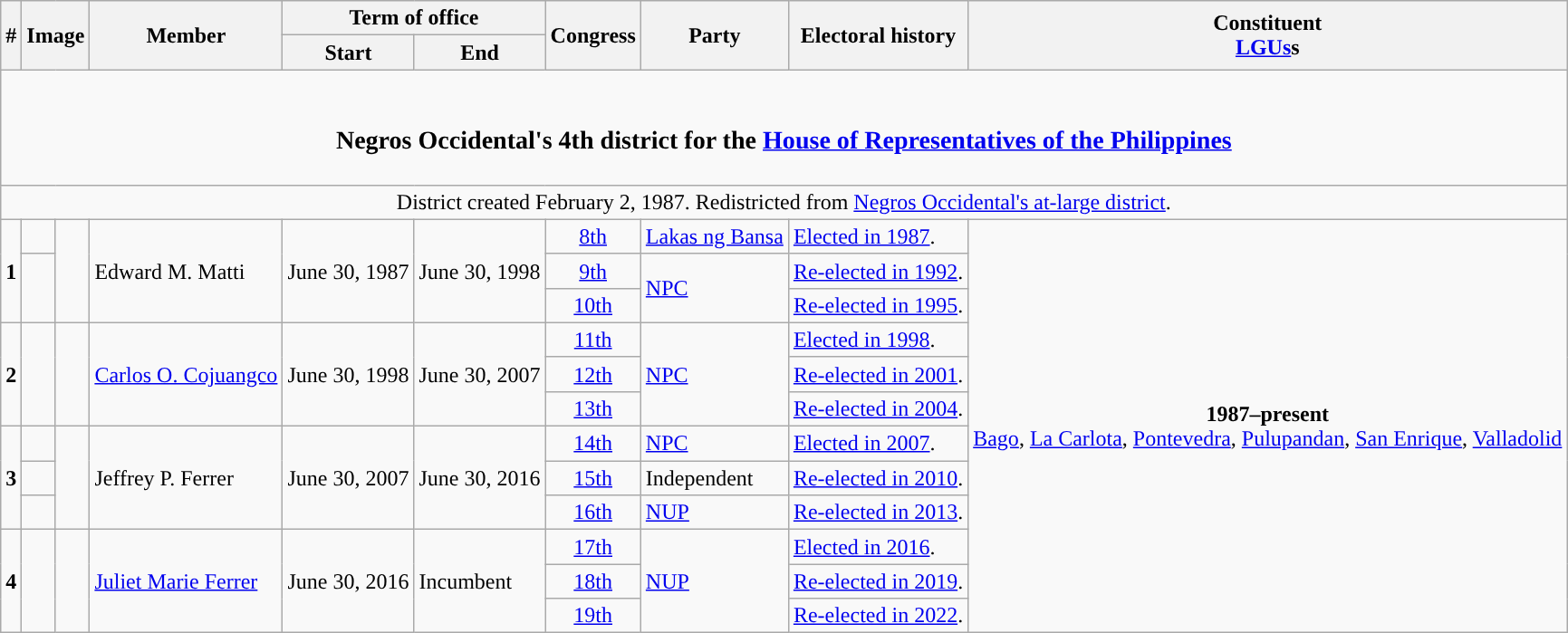<table class=wikitable>
<tr>
<th rowspan="2">#</th>
<th rowspan="2" colspan=2>Image</th>
<th rowspan="2">Member</th>
<th colspan=2>Term of office</th>
<th rowspan="2">Congress</th>
<th rowspan="2">Party</th>
<th rowspan="2">Electoral history</th>
<th rowspan="2">Constituent<br><a href='#'>LGUs</a>s</th>
</tr>
<tr>
<th>Start</th>
<th>End</th>
</tr>
<tr>
<td colspan="10" style="text-align:center;"><br><h3>Negros Occidental's 4th district for the <a href='#'>House of Representatives of the Philippines</a></h3></td>
</tr>
<tr>
<td colspan="10" style="text-align:center;">District created February 2, 1987. Redistricted from <a href='#'>Negros Occidental's at-large district</a>.</td>
</tr>
<tr>
<td rowspan="3" style="text-align:center;"><strong>1</strong></td>
<td style="color:inherit;background:"></td>
<td rowspan="3"></td>
<td rowspan="3">Edward M. Matti</td>
<td rowspan="3">June 30, 1987</td>
<td rowspan="3">June 30, 1998</td>
<td style="text-align:center;"><a href='#'>8th</a></td>
<td><a href='#'>Lakas ng Bansa</a></td>
<td><a href='#'>Elected in 1987</a>.</td>
<td rowspan=99 style="text-align:center;"><strong>1987–present</strong><br><a href='#'>Bago</a>, <a href='#'>La Carlota</a>, <a href='#'>Pontevedra</a>, <a href='#'>Pulupandan</a>, <a href='#'>San Enrique</a>, <a href='#'>Valladolid</a></td>
</tr>
<tr>
<td rowspan="2" style="color:inherit;background:"></td>
<td style="text-align:center;"><a href='#'>9th</a></td>
<td rowspan="2"><a href='#'>NPC</a></td>
<td><a href='#'>Re-elected in 1992</a>.</td>
</tr>
<tr>
<td style="text-align:center;"><a href='#'>10th</a></td>
<td><a href='#'>Re-elected in 1995</a>.</td>
</tr>
<tr>
<td rowspan="3" style="text-align:center;"><strong>2</strong></td>
<td rowspan="3" style="color:inherit;background:"></td>
<td rowspan="3"></td>
<td rowspan="3"><a href='#'>Carlos O. Cojuangco</a></td>
<td rowspan="3">June 30, 1998</td>
<td rowspan="3">June 30, 2007</td>
<td style="text-align:center;"><a href='#'>11th</a></td>
<td rowspan="3"><a href='#'>NPC</a></td>
<td><a href='#'>Elected in 1998</a>.</td>
</tr>
<tr>
<td style="text-align:center;"><a href='#'>12th</a></td>
<td><a href='#'>Re-elected in 2001</a>.</td>
</tr>
<tr>
<td style="text-align:center;"><a href='#'>13th</a></td>
<td><a href='#'>Re-elected in 2004</a>.</td>
</tr>
<tr>
<td rowspan="3" style="text-align:center;"><strong>3</strong></td>
<td style="color:inherit;background:"></td>
<td rowspan="3"></td>
<td rowspan="3">Jeffrey P. Ferrer</td>
<td rowspan="3">June 30, 2007</td>
<td rowspan="3">June 30, 2016</td>
<td style="text-align:center;"><a href='#'>14th</a></td>
<td><a href='#'>NPC</a></td>
<td><a href='#'>Elected in 2007</a>.</td>
</tr>
<tr>
<td style="color:inherit;background:"></td>
<td style="text-align:center;"><a href='#'>15th</a></td>
<td>Independent</td>
<td><a href='#'>Re-elected in 2010</a>.</td>
</tr>
<tr>
<td style="color:inherit;background:"></td>
<td style="text-align:center;"><a href='#'>16th</a></td>
<td><a href='#'>NUP</a></td>
<td><a href='#'>Re-elected in 2013</a>.</td>
</tr>
<tr>
<td rowspan="3" style="text-align:center;"><strong>4</strong></td>
<td rowspan="3" style="color:inherit;background:"></td>
<td rowspan="3"></td>
<td rowspan="3"><a href='#'>Juliet Marie Ferrer</a></td>
<td rowspan="3">June 30, 2016</td>
<td rowspan="3">Incumbent</td>
<td style="text-align:center;"><a href='#'>17th</a></td>
<td rowspan="3"><a href='#'>NUP</a></td>
<td><a href='#'>Elected in 2016</a>.</td>
</tr>
<tr>
<td style="text-align:center;"><a href='#'>18th</a></td>
<td><a href='#'>Re-elected in 2019</a>.</td>
</tr>
<tr>
<td style="text-align:center;"><a href='#'>19th</a></td>
<td><a href='#'>Re-elected in 2022</a>.</td>
</tr>
</table>
